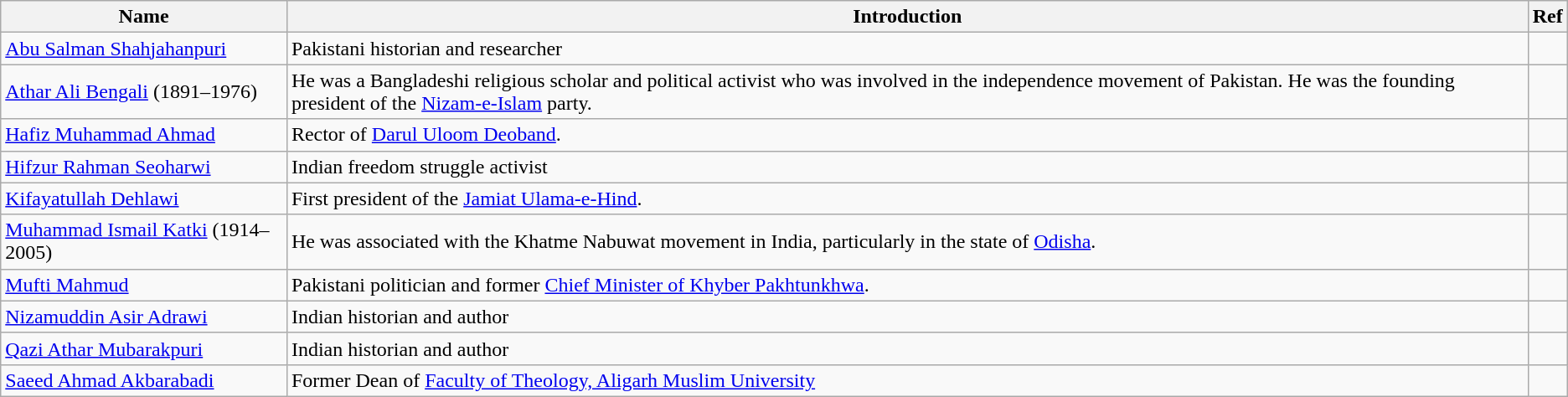<table class="wikitable">
<tr>
<th>Name</th>
<th>Introduction</th>
<th>Ref</th>
</tr>
<tr>
<td><a href='#'>Abu Salman Shahjahanpuri</a></td>
<td>Pakistani historian and researcher</td>
<td></td>
</tr>
<tr>
<td><a href='#'>Athar Ali Bengali</a> (1891–1976)</td>
<td>He was a Bangladeshi religious scholar and political activist who was involved in the independence movement of Pakistan. He was the founding president of the <a href='#'>Nizam-e-Islam</a> party.</td>
<td></td>
</tr>
<tr>
<td><a href='#'>Hafiz Muhammad Ahmad</a></td>
<td>Rector of <a href='#'>Darul Uloom Deoband</a>.</td>
<td></td>
</tr>
<tr>
<td><a href='#'>Hifzur Rahman Seoharwi</a></td>
<td>Indian freedom struggle activist</td>
<td></td>
</tr>
<tr>
<td><a href='#'>Kifayatullah Dehlawi</a></td>
<td>First president of the <a href='#'>Jamiat Ulama-e-Hind</a>.</td>
<td></td>
</tr>
<tr>
<td><a href='#'>Muhammad Ismail Katki</a> (1914–2005)</td>
<td>He was associated with the Khatme Nabuwat movement in India, particularly in the state of <a href='#'>Odisha</a>.</td>
<td></td>
</tr>
<tr>
<td><a href='#'>Mufti Mahmud</a></td>
<td>Pakistani politician and former <a href='#'>Chief Minister of Khyber Pakhtunkhwa</a>.</td>
<td></td>
</tr>
<tr>
<td><a href='#'>Nizamuddin Asir Adrawi</a></td>
<td>Indian historian and author</td>
<td></td>
</tr>
<tr>
<td><a href='#'>Qazi Athar Mubarakpuri</a></td>
<td>Indian historian and author</td>
<td></td>
</tr>
<tr>
<td><a href='#'>Saeed Ahmad Akbarabadi</a></td>
<td>Former Dean of <a href='#'>Faculty of Theology, Aligarh Muslim University</a></td>
<td></td>
</tr>
</table>
